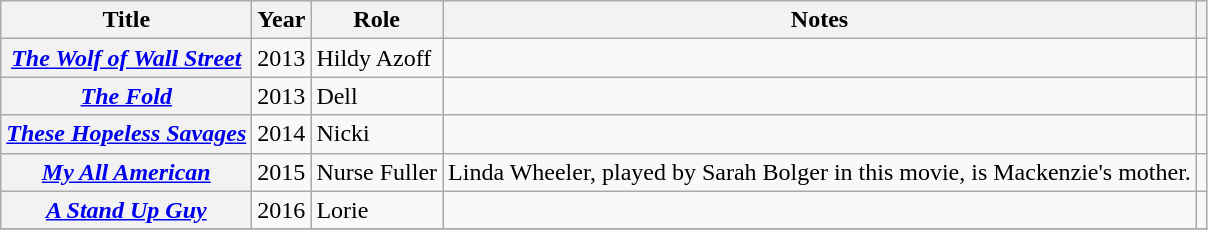<table class="wikitable plainrowheaders sortable">
<tr>
<th scope="col">Title</th>
<th scope="col">Year</th>
<th scope="col">Role</th>
<th scope="col" class="unsortable">Notes</th>
<th scope="col" class="unsortable"></th>
</tr>
<tr>
<th scope=row><em><a href='#'>The Wolf of Wall Street</a></em></th>
<td>2013</td>
<td>Hildy Azoff</td>
<td></td>
<td style="text-align:center;"></td>
</tr>
<tr>
<th scope=row><em><a href='#'>The Fold</a></em></th>
<td>2013</td>
<td>Dell</td>
<td></td>
<td style="text-align:center;"></td>
</tr>
<tr>
<th scope=row><em><a href='#'>These Hopeless Savages</a></em></th>
<td>2014</td>
<td>Nicki</td>
<td></td>
<td style="text-align:center;"></td>
</tr>
<tr>
<th scope=row><em><a href='#'>My All American</a></em></th>
<td>2015</td>
<td>Nurse Fuller</td>
<td>Linda Wheeler, played by Sarah Bolger in this movie, is Mackenzie's mother.</td>
<td style="text-align:center;"></td>
</tr>
<tr>
<th scope=row><em><a href='#'>A Stand Up Guy</a></em></th>
<td>2016</td>
<td>Lorie</td>
<td></td>
<td></td>
</tr>
<tr>
</tr>
</table>
